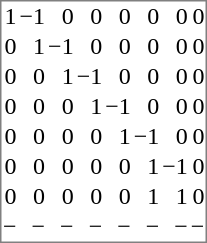<table style="text-align: right; border: 1px gray solid" cellspacing=0>
<tr>
<td>1</td>
<td>−1</td>
<td>0</td>
<td>0</td>
<td>0</td>
<td>0</td>
<td>0</td>
<td>0</td>
</tr>
<tr>
<td>0</td>
<td>1</td>
<td>−1</td>
<td>0</td>
<td>0</td>
<td>0</td>
<td>0</td>
<td>0</td>
</tr>
<tr>
<td>0</td>
<td>0</td>
<td>1</td>
<td>−1</td>
<td>0</td>
<td>0</td>
<td>0</td>
<td>0</td>
</tr>
<tr>
<td>0</td>
<td>0</td>
<td>0</td>
<td>1</td>
<td>−1</td>
<td>0</td>
<td>0</td>
<td>0</td>
</tr>
<tr>
<td>0</td>
<td>0</td>
<td>0</td>
<td>0</td>
<td>1</td>
<td>−1</td>
<td>0</td>
<td>0</td>
</tr>
<tr>
<td>0</td>
<td>0</td>
<td>0</td>
<td>0</td>
<td>0</td>
<td>1</td>
<td>−1</td>
<td>0</td>
</tr>
<tr>
<td>0</td>
<td>0</td>
<td>0</td>
<td>0</td>
<td>0</td>
<td>1</td>
<td>1</td>
<td>0</td>
</tr>
<tr>
<td>−</td>
<td>−</td>
<td>−</td>
<td>−</td>
<td>−</td>
<td>−</td>
<td>−</td>
<td>−</td>
</tr>
</table>
